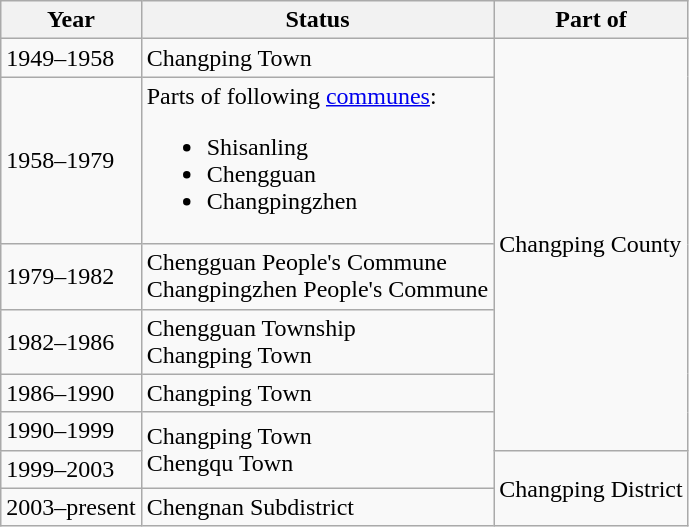<table class="wikitable">
<tr>
<th>Year</th>
<th>Status</th>
<th>Part of</th>
</tr>
<tr>
<td>1949–1958</td>
<td>Changping Town</td>
<td rowspan="6">Changping County</td>
</tr>
<tr>
<td>1958–1979</td>
<td>Parts of following <a href='#'>communes</a>:<br><ul><li>Shisanling</li><li>Chengguan</li><li>Changpingzhen</li></ul></td>
</tr>
<tr>
<td>1979–1982</td>
<td>Chengguan People's Commune<br>Changpingzhen People's Commune</td>
</tr>
<tr>
<td>1982–1986</td>
<td>Chengguan Township<br>Changping Town</td>
</tr>
<tr>
<td>1986–1990</td>
<td>Changping Town</td>
</tr>
<tr>
<td>1990–1999</td>
<td rowspan="2">Changping Town<br>Chengqu Town</td>
</tr>
<tr>
<td>1999–2003</td>
<td rowspan="2">Changping District</td>
</tr>
<tr>
<td>2003–present</td>
<td>Chengnan Subdistrict</td>
</tr>
</table>
